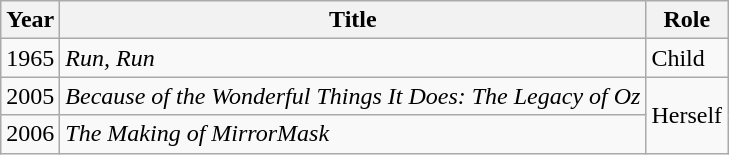<table class="wikitable sortable">
<tr>
<th>Year</th>
<th>Title</th>
<th>Role</th>
</tr>
<tr>
<td>1965</td>
<td><em>Run, Run</em></td>
<td>Child</td>
</tr>
<tr>
<td>2005</td>
<td><em>Because of the Wonderful Things It Does: The Legacy of Oz</em></td>
<td rowspan="2">Herself</td>
</tr>
<tr>
<td>2006</td>
<td><em>The Making of MirrorMask</em></td>
</tr>
</table>
